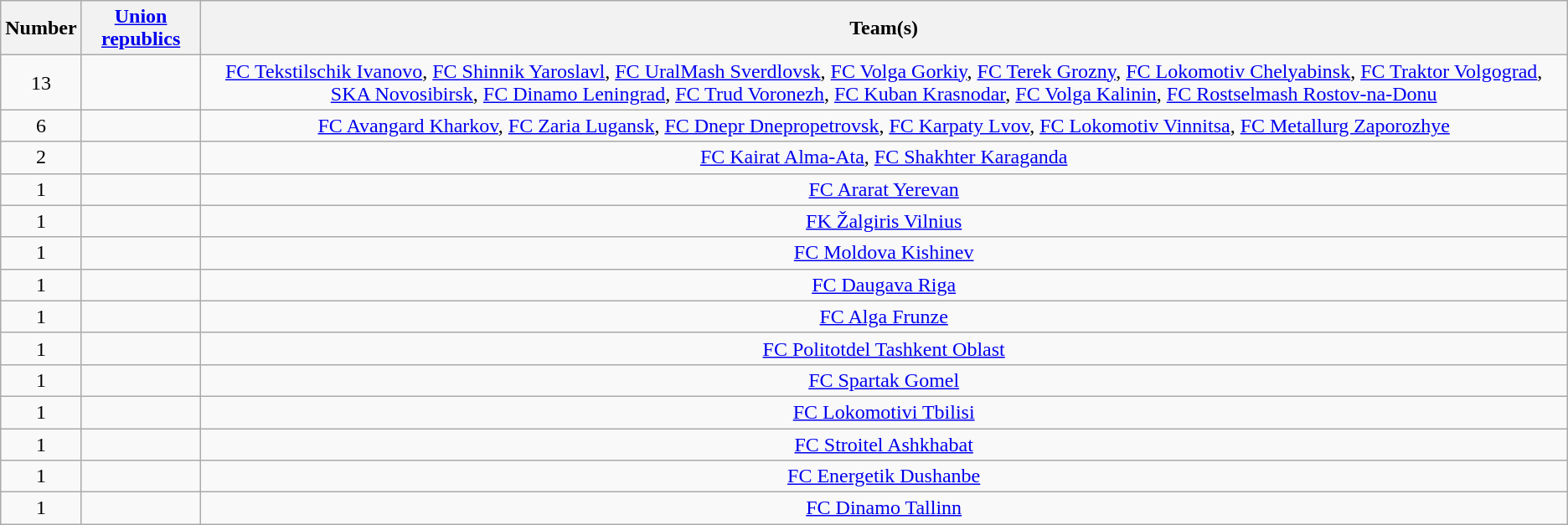<table class="wikitable" style="text-align:center">
<tr>
<th>Number</th>
<th><a href='#'>Union republics</a></th>
<th>Team(s)</th>
</tr>
<tr>
<td rowspan="1">13</td>
<td align="left"></td>
<td><a href='#'>FC Tekstilschik Ivanovo</a>, <a href='#'>FC Shinnik Yaroslavl</a>, <a href='#'>FC UralMash Sverdlovsk</a>, <a href='#'>FC Volga Gorkiy</a>, <a href='#'>FC Terek Grozny</a>, <a href='#'>FC Lokomotiv Chelyabinsk</a>, <a href='#'>FC Traktor Volgograd</a>, <a href='#'>SKA Novosibirsk</a>, <a href='#'>FC Dinamo Leningrad</a>, <a href='#'>FC Trud Voronezh</a>, <a href='#'>FC Kuban Krasnodar</a>, <a href='#'>FC Volga Kalinin</a>, <a href='#'>FC Rostselmash Rostov-na-Donu</a></td>
</tr>
<tr>
<td rowspan="1">6</td>
<td align="left"></td>
<td><a href='#'>FC Avangard Kharkov</a>, <a href='#'>FC Zaria Lugansk</a>, <a href='#'>FC Dnepr Dnepropetrovsk</a>, <a href='#'>FC Karpaty Lvov</a>, <a href='#'>FC Lokomotiv Vinnitsa</a>, <a href='#'>FC Metallurg Zaporozhye</a></td>
</tr>
<tr>
<td rowspan="1">2</td>
<td align="left"></td>
<td><a href='#'>FC Kairat Alma-Ata</a>, <a href='#'>FC Shakhter Karaganda</a></td>
</tr>
<tr>
<td rowspan="1">1</td>
<td align="left"></td>
<td><a href='#'>FC Ararat Yerevan</a></td>
</tr>
<tr>
<td rowspan="1">1</td>
<td align="left"></td>
<td><a href='#'>FK Žalgiris Vilnius</a></td>
</tr>
<tr>
<td rowspan="1">1</td>
<td align="left"></td>
<td><a href='#'>FC Moldova Kishinev</a></td>
</tr>
<tr>
<td rowspan="1">1</td>
<td align="left"></td>
<td><a href='#'>FC Daugava Riga</a></td>
</tr>
<tr>
<td rowspan="1">1</td>
<td align="left"></td>
<td><a href='#'>FC Alga Frunze</a></td>
</tr>
<tr>
<td rowspan="1">1</td>
<td align="left"></td>
<td><a href='#'>FC Politotdel Tashkent Oblast</a></td>
</tr>
<tr>
<td rowspan="1">1</td>
<td align="left"></td>
<td><a href='#'>FC Spartak Gomel</a></td>
</tr>
<tr>
<td rowspan="1">1</td>
<td align="left"></td>
<td><a href='#'>FC Lokomotivi Tbilisi</a></td>
</tr>
<tr>
<td rowspan="1">1</td>
<td align="left"></td>
<td><a href='#'>FC Stroitel Ashkhabat</a></td>
</tr>
<tr>
<td rowspan="1">1</td>
<td align="left"></td>
<td><a href='#'>FC Energetik Dushanbe</a></td>
</tr>
<tr>
<td rowspan="1">1</td>
<td align="left"></td>
<td><a href='#'>FC Dinamo Tallinn</a></td>
</tr>
</table>
